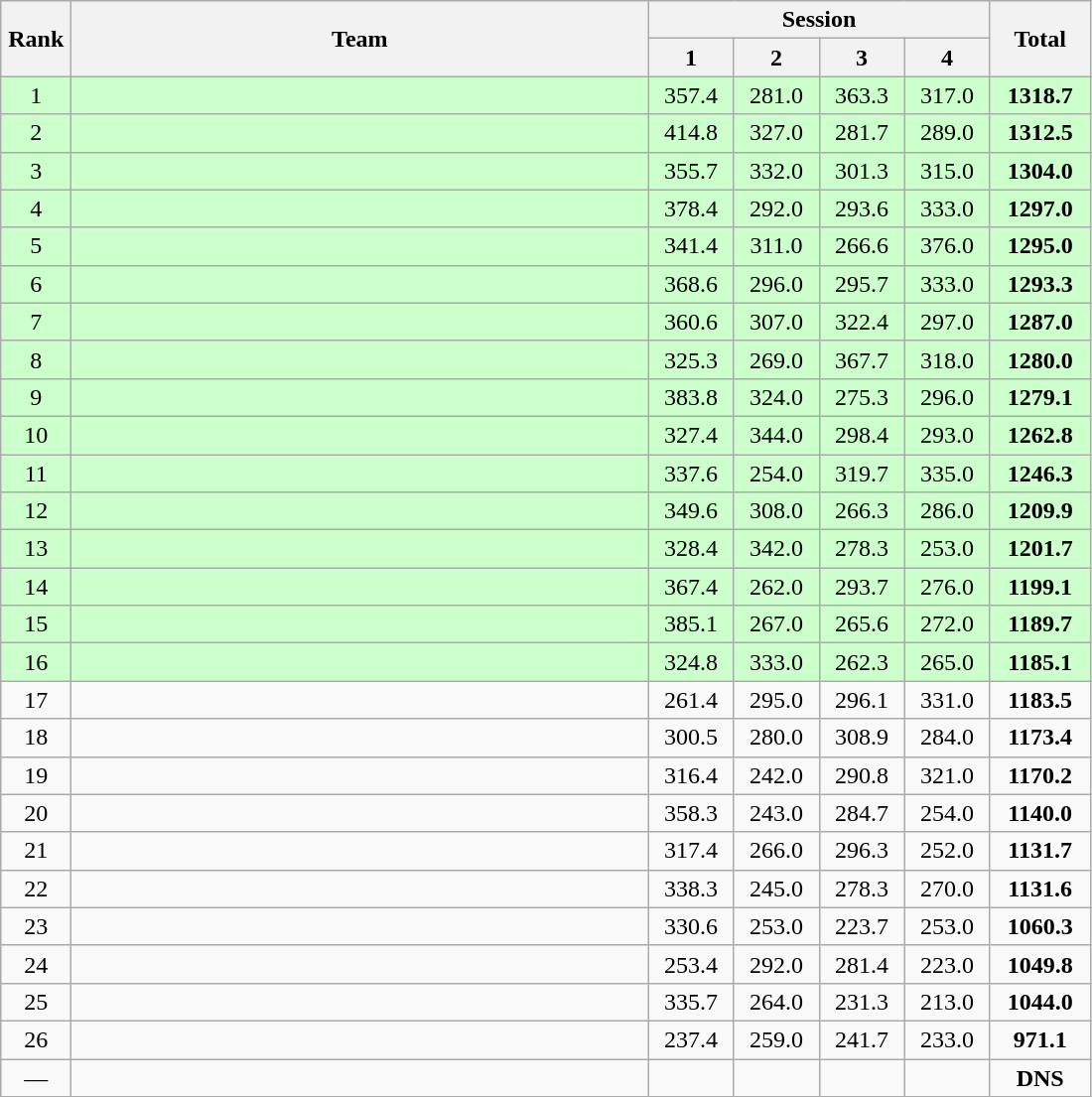<table class=wikitable style="text-align:center">
<tr>
<th rowspan="2" width=40>Rank</th>
<th rowspan="2" width=380>Team</th>
<th colspan=4>Session</th>
<th rowspan=2 width=60>Total</th>
</tr>
<tr>
<th width=50>1</th>
<th width=50>2</th>
<th width=50>3</th>
<th width=50>4</th>
</tr>
<tr bgcolor="ccffcc">
<td>1</td>
<td align=left></td>
<td>357.4</td>
<td>281.0</td>
<td>363.3</td>
<td>317.0</td>
<td><strong>1318.7</strong></td>
</tr>
<tr bgcolor="ccffcc">
<td>2</td>
<td align=left></td>
<td>414.8</td>
<td>327.0</td>
<td>281.7</td>
<td>289.0</td>
<td><strong>1312.5</strong></td>
</tr>
<tr bgcolor="ccffcc">
<td>3</td>
<td align=left></td>
<td>355.7</td>
<td>332.0</td>
<td>301.3</td>
<td>315.0</td>
<td><strong>1304.0</strong></td>
</tr>
<tr bgcolor="ccffcc">
<td>4</td>
<td align=left></td>
<td>378.4</td>
<td>292.0</td>
<td>293.6</td>
<td>333.0</td>
<td><strong>1297.0</strong></td>
</tr>
<tr bgcolor="ccffcc">
<td>5</td>
<td align=left></td>
<td>341.4</td>
<td>311.0</td>
<td>266.6</td>
<td>376.0</td>
<td><strong>1295.0</strong></td>
</tr>
<tr bgcolor="ccffcc">
<td>6</td>
<td align=left></td>
<td>368.6</td>
<td>296.0</td>
<td>295.7</td>
<td>333.0</td>
<td><strong>1293.3</strong></td>
</tr>
<tr bgcolor="ccffcc">
<td>7</td>
<td align=left></td>
<td>360.6</td>
<td>307.0</td>
<td>322.4</td>
<td>297.0</td>
<td><strong>1287.0</strong></td>
</tr>
<tr bgcolor="ccffcc">
<td>8</td>
<td align=left></td>
<td>325.3</td>
<td>269.0</td>
<td>367.7</td>
<td>318.0</td>
<td><strong>1280.0</strong></td>
</tr>
<tr bgcolor="ccffcc">
<td>9</td>
<td align=left></td>
<td>383.8</td>
<td>324.0</td>
<td>275.3</td>
<td>296.0</td>
<td><strong>1279.1</strong></td>
</tr>
<tr bgcolor="ccffcc">
<td>10</td>
<td align=left></td>
<td>327.4</td>
<td>344.0</td>
<td>298.4</td>
<td>293.0</td>
<td><strong>1262.8</strong></td>
</tr>
<tr bgcolor="ccffcc">
<td>11</td>
<td align=left></td>
<td>337.6</td>
<td>254.0</td>
<td>319.7</td>
<td>335.0</td>
<td><strong>1246.3</strong></td>
</tr>
<tr bgcolor="ccffcc">
<td>12</td>
<td align=left></td>
<td>349.6</td>
<td>308.0</td>
<td>266.3</td>
<td>286.0</td>
<td><strong>1209.9</strong></td>
</tr>
<tr bgcolor="ccffcc">
<td>13</td>
<td align=left></td>
<td>328.4</td>
<td>342.0</td>
<td>278.3</td>
<td>253.0</td>
<td><strong>1201.7</strong></td>
</tr>
<tr bgcolor="ccffcc">
<td>14</td>
<td align=left></td>
<td>367.4</td>
<td>262.0</td>
<td>293.7</td>
<td>276.0</td>
<td><strong>1199.1</strong></td>
</tr>
<tr bgcolor="ccffcc">
<td>15</td>
<td align=left></td>
<td>385.1</td>
<td>267.0</td>
<td>265.6</td>
<td>272.0</td>
<td><strong>1189.7</strong></td>
</tr>
<tr bgcolor="ccffcc">
<td>16</td>
<td align=left></td>
<td>324.8</td>
<td>333.0</td>
<td>262.3</td>
<td>265.0</td>
<td><strong>1185.1</strong></td>
</tr>
<tr>
<td>17</td>
<td align=left></td>
<td>261.4</td>
<td>295.0</td>
<td>296.1</td>
<td>331.0</td>
<td><strong>1183.5</strong></td>
</tr>
<tr>
<td>18</td>
<td align=left></td>
<td>300.5</td>
<td>280.0</td>
<td>308.9</td>
<td>284.0</td>
<td><strong>1173.4</strong></td>
</tr>
<tr>
<td>19</td>
<td align=left></td>
<td>316.4</td>
<td>242.0</td>
<td>290.8</td>
<td>321.0</td>
<td><strong>1170.2</strong></td>
</tr>
<tr>
<td>20</td>
<td align=left></td>
<td>358.3</td>
<td>243.0</td>
<td>284.7</td>
<td>254.0</td>
<td><strong>1140.0</strong></td>
</tr>
<tr>
<td>21</td>
<td align=left></td>
<td>317.4</td>
<td>266.0</td>
<td>296.3</td>
<td>252.0</td>
<td><strong>1131.7</strong></td>
</tr>
<tr>
<td>22</td>
<td align=left></td>
<td>338.3</td>
<td>245.0</td>
<td>278.3</td>
<td>270.0</td>
<td><strong>1131.6</strong></td>
</tr>
<tr>
<td>23</td>
<td align=left></td>
<td>330.6</td>
<td>253.0</td>
<td>223.7</td>
<td>253.0</td>
<td><strong>1060.3</strong></td>
</tr>
<tr>
<td>24</td>
<td align=left></td>
<td>253.4</td>
<td>292.0</td>
<td>281.4</td>
<td>223.0</td>
<td><strong>1049.8</strong></td>
</tr>
<tr>
<td>25</td>
<td align=left></td>
<td>335.7</td>
<td>264.0</td>
<td>231.3</td>
<td>213.0</td>
<td><strong>1044.0</strong></td>
</tr>
<tr>
<td>26</td>
<td align=left></td>
<td>237.4</td>
<td>259.0</td>
<td>241.7</td>
<td>233.0</td>
<td><strong>971.1</strong></td>
</tr>
<tr>
<td>—</td>
<td align=left></td>
<td></td>
<td></td>
<td></td>
<td></td>
<td><strong>DNS</strong></td>
</tr>
</table>
